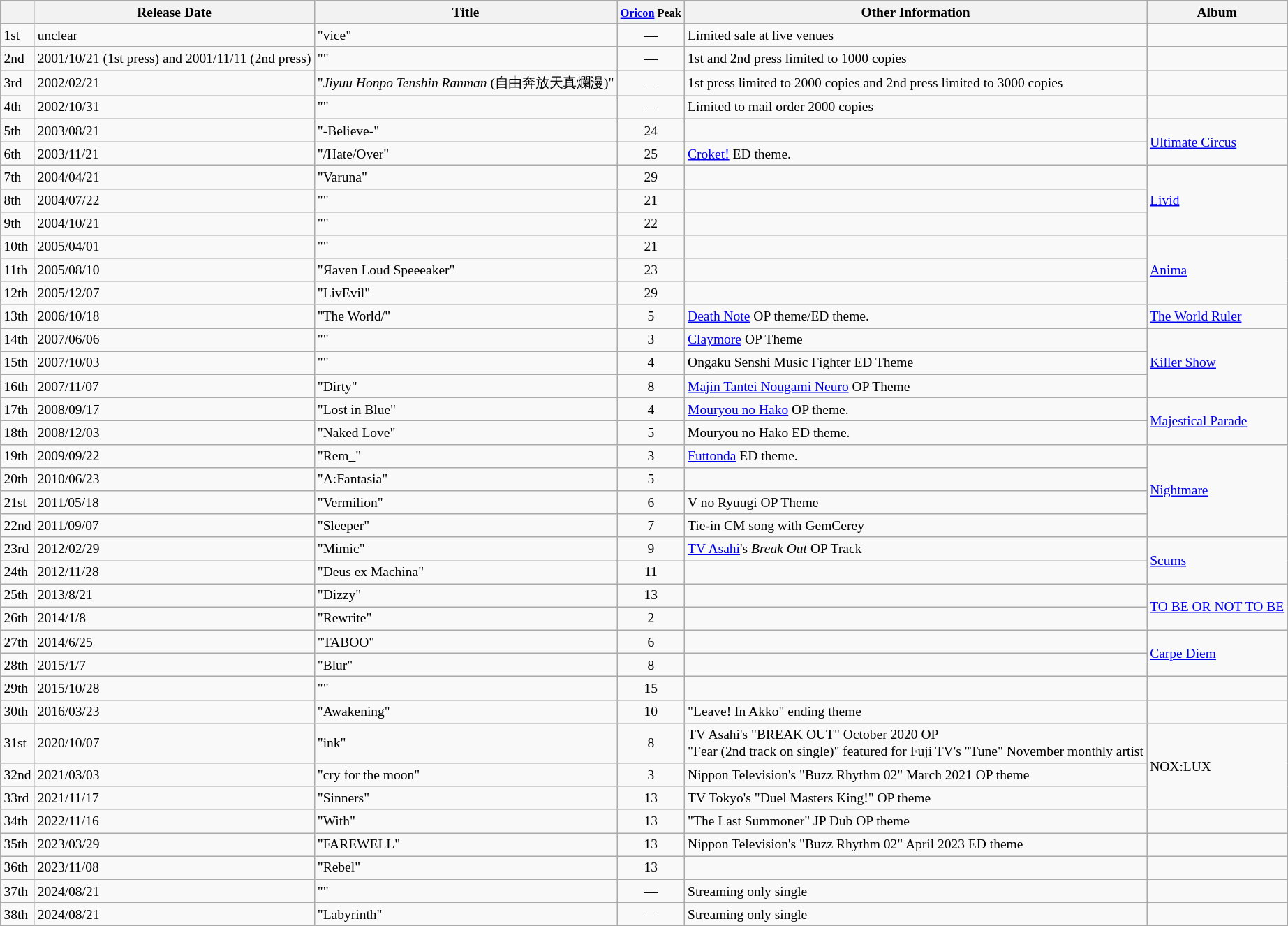<table class="wikitable" style=font-size:small>
<tr>
<th></th>
<th>Release Date</th>
<th>Title</th>
<th><small><a href='#'>Oricon</a> Peak</small></th>
<th>Other Information</th>
<th>Album</th>
</tr>
<tr>
<td>1st</td>
<td>unclear</td>
<td>"vice"</td>
<td align="center">—</td>
<td>Limited sale at live venues</td>
<td></td>
</tr>
<tr>
<td>2nd</td>
<td>2001/10/21 (1st press) and 2001/11/11 (2nd press)</td>
<td>""</td>
<td align="center">—</td>
<td>1st and 2nd press limited to 1000 copies</td>
<td></td>
</tr>
<tr>
<td>3rd</td>
<td>2002/02/21</td>
<td>"<em>Jiyuu Honpo Tenshin Ranman</em> (自由奔放天真爛漫)"</td>
<td align="center">—</td>
<td>1st press limited to 2000 copies and 2nd press limited to 3000 copies</td>
<td></td>
</tr>
<tr>
<td>4th</td>
<td>2002/10/31</td>
<td>""</td>
<td align="center">—</td>
<td>Limited to mail order 2000 copies</td>
<td></td>
</tr>
<tr>
<td>5th</td>
<td>2003/08/21</td>
<td>"-Believe-"</td>
<td align="center">24</td>
<td></td>
<td rowspan="2"><a href='#'>Ultimate Circus</a></td>
</tr>
<tr>
<td>6th</td>
<td>2003/11/21</td>
<td>"/Hate/Over"</td>
<td align="center">25</td>
<td><a href='#'>Croket!</a> ED theme.</td>
</tr>
<tr>
<td>7th</td>
<td>2004/04/21</td>
<td>"Varuna"</td>
<td align="center">29</td>
<td></td>
<td rowspan="3"><a href='#'>Livid</a></td>
</tr>
<tr>
<td>8th</td>
<td>2004/07/22</td>
<td>""</td>
<td align="center">21</td>
<td></td>
</tr>
<tr>
<td>9th</td>
<td>2004/10/21</td>
<td>""</td>
<td align="center">22</td>
<td></td>
</tr>
<tr>
<td>10th</td>
<td>2005/04/01</td>
<td>""</td>
<td align="center">21</td>
<td></td>
<td rowspan="3"><a href='#'>Anima</a></td>
</tr>
<tr>
<td>11th</td>
<td>2005/08/10</td>
<td>"Яaven Loud Speeeaker"</td>
<td align="center">23</td>
<td></td>
</tr>
<tr>
<td>12th</td>
<td>2005/12/07</td>
<td>"LivEvil"</td>
<td align="center">29</td>
<td></td>
</tr>
<tr>
<td>13th</td>
<td>2006/10/18</td>
<td>"The World/"</td>
<td align="center">5</td>
<td><a href='#'>Death Note</a> OP theme/ED theme.</td>
<td><a href='#'>The World Ruler</a></td>
</tr>
<tr>
<td>14th</td>
<td>2007/06/06</td>
<td>""</td>
<td align="center">3</td>
<td><a href='#'>Claymore</a> OP Theme</td>
<td rowspan="3"><a href='#'>Killer Show</a></td>
</tr>
<tr>
<td>15th</td>
<td>2007/10/03</td>
<td>""</td>
<td align="center">4</td>
<td>Ongaku Senshi Music Fighter ED Theme</td>
</tr>
<tr>
<td>16th</td>
<td>2007/11/07</td>
<td>"Dirty"</td>
<td align="center">8</td>
<td><a href='#'>Majin Tantei Nougami Neuro</a> OP Theme</td>
</tr>
<tr>
<td>17th</td>
<td>2008/09/17</td>
<td>"Lost in Blue"</td>
<td align="center">4</td>
<td><a href='#'>Mouryou no Hako</a> OP theme.</td>
<td rowspan="2"><a href='#'>Majestical Parade</a></td>
</tr>
<tr>
<td>18th</td>
<td>2008/12/03</td>
<td>"Naked Love"</td>
<td align="center">5</td>
<td>Mouryou no Hako ED theme.</td>
</tr>
<tr>
<td>19th</td>
<td>2009/09/22</td>
<td>"Rem_"</td>
<td align="center">3</td>
<td><a href='#'>Futtonda</a> ED theme.</td>
<td rowspan="4"><a href='#'>Nightmare</a></td>
</tr>
<tr>
<td>20th</td>
<td>2010/06/23</td>
<td>"A:Fantasia"</td>
<td align="center">5</td>
<td></td>
</tr>
<tr>
<td>21st</td>
<td>2011/05/18</td>
<td>"Vermilion"</td>
<td align="center">6</td>
<td>V no Ryuugi OP Theme</td>
</tr>
<tr>
<td>22nd</td>
<td>2011/09/07</td>
<td>"Sleeper"</td>
<td align="center">7</td>
<td>Tie-in CM song with GemCerey</td>
</tr>
<tr>
<td>23rd</td>
<td>2012/02/29</td>
<td>"Mimic"</td>
<td align="center">9</td>
<td><a href='#'>TV Asahi</a>'s <em>Break Out</em> OP Track</td>
<td rowspan="2"><a href='#'>Scums</a></td>
</tr>
<tr>
<td>24th</td>
<td>2012/11/28</td>
<td>"Deus ex Machina"</td>
<td align="center">11</td>
<td></td>
</tr>
<tr>
<td>25th</td>
<td>2013/8/21</td>
<td>"Dizzy"</td>
<td align="center">13</td>
<td></td>
<td rowspan="2"><a href='#'>TO BE OR NOT TO BE</a></td>
</tr>
<tr>
<td>26th</td>
<td>2014/1/8</td>
<td>"Rewrite"</td>
<td align="center">2</td>
<td></td>
</tr>
<tr>
<td>27th</td>
<td>2014/6/25</td>
<td>"TABOO"</td>
<td align="center">6</td>
<td></td>
<td rowspan="2"><a href='#'>Carpe Diem</a></td>
</tr>
<tr>
<td>28th</td>
<td>2015/1/7</td>
<td>"Blur"</td>
<td align="center">8</td>
<td></td>
</tr>
<tr>
<td>29th</td>
<td>2015/10/28</td>
<td>""</td>
<td align="center">15</td>
<td></td>
</tr>
<tr>
<td>30th</td>
<td>2016/03/23</td>
<td>"Awakening"</td>
<td align="center">10</td>
<td>"Leave! In Akko" ending theme</td>
<td></td>
</tr>
<tr>
<td>31st</td>
<td>2020/10/07</td>
<td>"ink"</td>
<td align="center">8</td>
<td>TV Asahi's "BREAK OUT" October 2020 OP<br>"Fear (2nd track on single)" featured for Fuji TV's "Tune" November monthly artist</td>
<td rowspan="3">NOX:LUX</td>
</tr>
<tr>
<td>32nd</td>
<td>2021/03/03</td>
<td>"cry for the moon"</td>
<td align="center">3</td>
<td>Nippon Television's "Buzz Rhythm 02" March 2021 OP theme</td>
</tr>
<tr>
<td>33rd</td>
<td>2021/11/17</td>
<td>"Sinners"</td>
<td align="center">13</td>
<td>TV Tokyo's "Duel Masters King!" OP theme</td>
</tr>
<tr>
<td>34th</td>
<td>2022/11/16</td>
<td>"With"</td>
<td align="center">13</td>
<td>"The Last Summoner" JP Dub OP theme</td>
<td></td>
</tr>
<tr>
<td>35th</td>
<td>2023/03/29</td>
<td>"FAREWELL"</td>
<td align="center">13</td>
<td>Nippon Television's "Buzz Rhythm 02" April 2023 ED theme</td>
<td></td>
</tr>
<tr>
<td>36th</td>
<td>2023/11/08</td>
<td>"Rebel"</td>
<td align="center">13</td>
<td></td>
<td></td>
</tr>
<tr>
<td>37th</td>
<td>2024/08/21</td>
<td>""</td>
<td align="center">—</td>
<td>Streaming only single</td>
<td></td>
</tr>
<tr>
<td>38th</td>
<td>2024/08/21</td>
<td>"Labyrinth"</td>
<td align="center">—</td>
<td>Streaming only single</td>
<td></td>
</tr>
</table>
